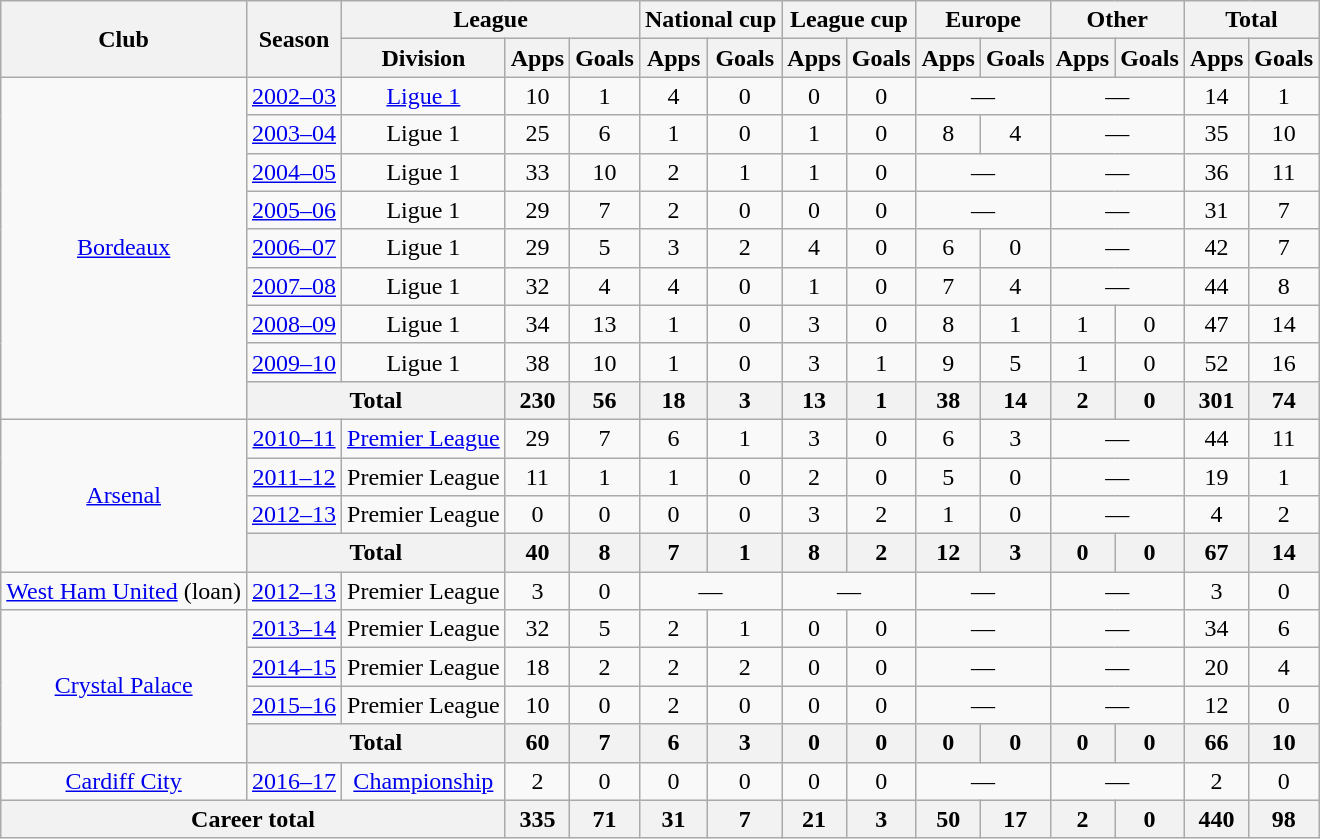<table class="wikitable" style="text-align: center;">
<tr>
<th rowspan="2">Club</th>
<th rowspan="2">Season</th>
<th colspan="3">League</th>
<th colspan="2">National cup</th>
<th colspan="2">League cup</th>
<th colspan="2">Europe</th>
<th colspan="2">Other</th>
<th colspan="2">Total</th>
</tr>
<tr>
<th>Division</th>
<th>Apps</th>
<th>Goals</th>
<th>Apps</th>
<th>Goals</th>
<th>Apps</th>
<th>Goals</th>
<th>Apps</th>
<th>Goals</th>
<th>Apps</th>
<th>Goals</th>
<th>Apps</th>
<th>Goals</th>
</tr>
<tr>
<td rowspan="9"><a href='#'>Bordeaux</a></td>
<td><a href='#'>2002–03</a></td>
<td><a href='#'>Ligue 1</a></td>
<td>10</td>
<td>1</td>
<td>4</td>
<td>0</td>
<td>0</td>
<td>0</td>
<td colspan="2">—</td>
<td colspan="2">—</td>
<td>14</td>
<td>1</td>
</tr>
<tr>
<td><a href='#'>2003–04</a></td>
<td>Ligue 1</td>
<td>25</td>
<td>6</td>
<td>1</td>
<td>0</td>
<td>1</td>
<td>0</td>
<td>8</td>
<td>4</td>
<td colspan="2">—</td>
<td>35</td>
<td>10</td>
</tr>
<tr>
<td><a href='#'>2004–05</a></td>
<td>Ligue 1</td>
<td>33</td>
<td>10</td>
<td>2</td>
<td>1</td>
<td>1</td>
<td>0</td>
<td colspan="2">—</td>
<td colspan="2">—</td>
<td>36</td>
<td>11</td>
</tr>
<tr>
<td><a href='#'>2005–06</a></td>
<td>Ligue 1</td>
<td>29</td>
<td>7</td>
<td>2</td>
<td>0</td>
<td>0</td>
<td>0</td>
<td colspan="2">—</td>
<td colspan="2">—</td>
<td>31</td>
<td>7</td>
</tr>
<tr>
<td><a href='#'>2006–07</a></td>
<td>Ligue 1</td>
<td>29</td>
<td>5</td>
<td>3</td>
<td>2</td>
<td>4</td>
<td>0</td>
<td>6</td>
<td>0</td>
<td colspan="2">—</td>
<td>42</td>
<td>7</td>
</tr>
<tr>
<td><a href='#'>2007–08</a></td>
<td>Ligue 1</td>
<td>32</td>
<td>4</td>
<td>4</td>
<td>0</td>
<td>1</td>
<td>0</td>
<td>7</td>
<td>4</td>
<td colspan="2">—</td>
<td>44</td>
<td>8</td>
</tr>
<tr>
<td><a href='#'>2008–09</a></td>
<td>Ligue 1</td>
<td>34</td>
<td>13</td>
<td>1</td>
<td>0</td>
<td>3</td>
<td>0</td>
<td>8</td>
<td>1</td>
<td>1</td>
<td>0</td>
<td>47</td>
<td>14</td>
</tr>
<tr>
<td><a href='#'>2009–10</a></td>
<td>Ligue 1</td>
<td>38</td>
<td>10</td>
<td>1</td>
<td>0</td>
<td>3</td>
<td>1</td>
<td>9</td>
<td>5</td>
<td>1</td>
<td>0</td>
<td>52</td>
<td>16</td>
</tr>
<tr>
<th colspan="2">Total</th>
<th>230</th>
<th>56</th>
<th>18</th>
<th>3</th>
<th>13</th>
<th>1</th>
<th>38</th>
<th>14</th>
<th>2</th>
<th>0</th>
<th>301</th>
<th>74</th>
</tr>
<tr>
<td rowspan="4"><a href='#'>Arsenal</a></td>
<td><a href='#'>2010–11</a></td>
<td><a href='#'>Premier League</a></td>
<td>29</td>
<td>7</td>
<td>6</td>
<td>1</td>
<td>3</td>
<td>0</td>
<td>6</td>
<td>3</td>
<td colspan="2">—</td>
<td>44</td>
<td>11</td>
</tr>
<tr>
<td><a href='#'>2011–12</a></td>
<td>Premier League</td>
<td>11</td>
<td>1</td>
<td>1</td>
<td>0</td>
<td>2</td>
<td>0</td>
<td>5</td>
<td>0</td>
<td colspan="2">—</td>
<td>19</td>
<td>1</td>
</tr>
<tr>
<td><a href='#'>2012–13</a></td>
<td>Premier League</td>
<td>0</td>
<td>0</td>
<td>0</td>
<td>0</td>
<td>3</td>
<td>2</td>
<td>1</td>
<td>0</td>
<td colspan="2">—</td>
<td>4</td>
<td>2</td>
</tr>
<tr>
<th colspan="2">Total</th>
<th>40</th>
<th>8</th>
<th>7</th>
<th>1</th>
<th>8</th>
<th>2</th>
<th>12</th>
<th>3</th>
<th>0</th>
<th>0</th>
<th>67</th>
<th>14</th>
</tr>
<tr>
<td><a href='#'>West Ham United</a> (loan)</td>
<td><a href='#'>2012–13</a></td>
<td>Premier League</td>
<td>3</td>
<td>0</td>
<td colspan="2">—</td>
<td colspan="2">—</td>
<td colspan="2">—</td>
<td colspan="2">—</td>
<td>3</td>
<td>0</td>
</tr>
<tr>
<td rowspan="4"><a href='#'>Crystal Palace</a></td>
<td><a href='#'>2013–14</a></td>
<td>Premier League</td>
<td>32</td>
<td>5</td>
<td>2</td>
<td>1</td>
<td>0</td>
<td>0</td>
<td colspan="2">—</td>
<td colspan="2">—</td>
<td>34</td>
<td>6</td>
</tr>
<tr>
<td><a href='#'>2014–15</a></td>
<td>Premier League</td>
<td>18</td>
<td>2</td>
<td>2</td>
<td>2</td>
<td>0</td>
<td>0</td>
<td colspan="2">—</td>
<td colspan="2">—</td>
<td>20</td>
<td>4</td>
</tr>
<tr>
<td><a href='#'>2015–16</a></td>
<td>Premier League</td>
<td>10</td>
<td>0</td>
<td>2</td>
<td>0</td>
<td>0</td>
<td>0</td>
<td colspan="2">—</td>
<td colspan="2">—</td>
<td>12</td>
<td>0</td>
</tr>
<tr>
<th colspan="2">Total</th>
<th>60</th>
<th>7</th>
<th>6</th>
<th>3</th>
<th>0</th>
<th>0</th>
<th>0</th>
<th>0</th>
<th>0</th>
<th>0</th>
<th>66</th>
<th>10</th>
</tr>
<tr>
<td><a href='#'>Cardiff City</a></td>
<td><a href='#'>2016–17</a></td>
<td><a href='#'>Championship</a></td>
<td>2</td>
<td>0</td>
<td>0</td>
<td>0</td>
<td>0</td>
<td>0</td>
<td colspan="2">—</td>
<td colspan="2">—</td>
<td>2</td>
<td>0</td>
</tr>
<tr>
<th colspan="3">Career total</th>
<th>335</th>
<th>71</th>
<th>31</th>
<th>7</th>
<th>21</th>
<th>3</th>
<th>50</th>
<th>17</th>
<th>2</th>
<th>0</th>
<th>440</th>
<th>98</th>
</tr>
</table>
